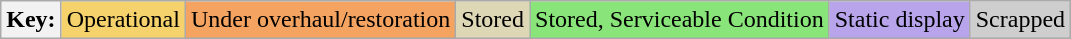<table class="wikitable">
<tr>
<th>Key:</th>
<td bgcolor=#F5D26C>Operational</td>
<td bgcolor=#f4a460>Under overhaul/restoration</td>
<td bgcolor=#DED7B6>Stored</td>
<td bgcolor=#89E579>Stored, Serviceable Condition</td>
<td bgcolor=#B7A4EB>Static display</td>
<td bgcolor=#cecece>Scrapped</td>
</tr>
</table>
